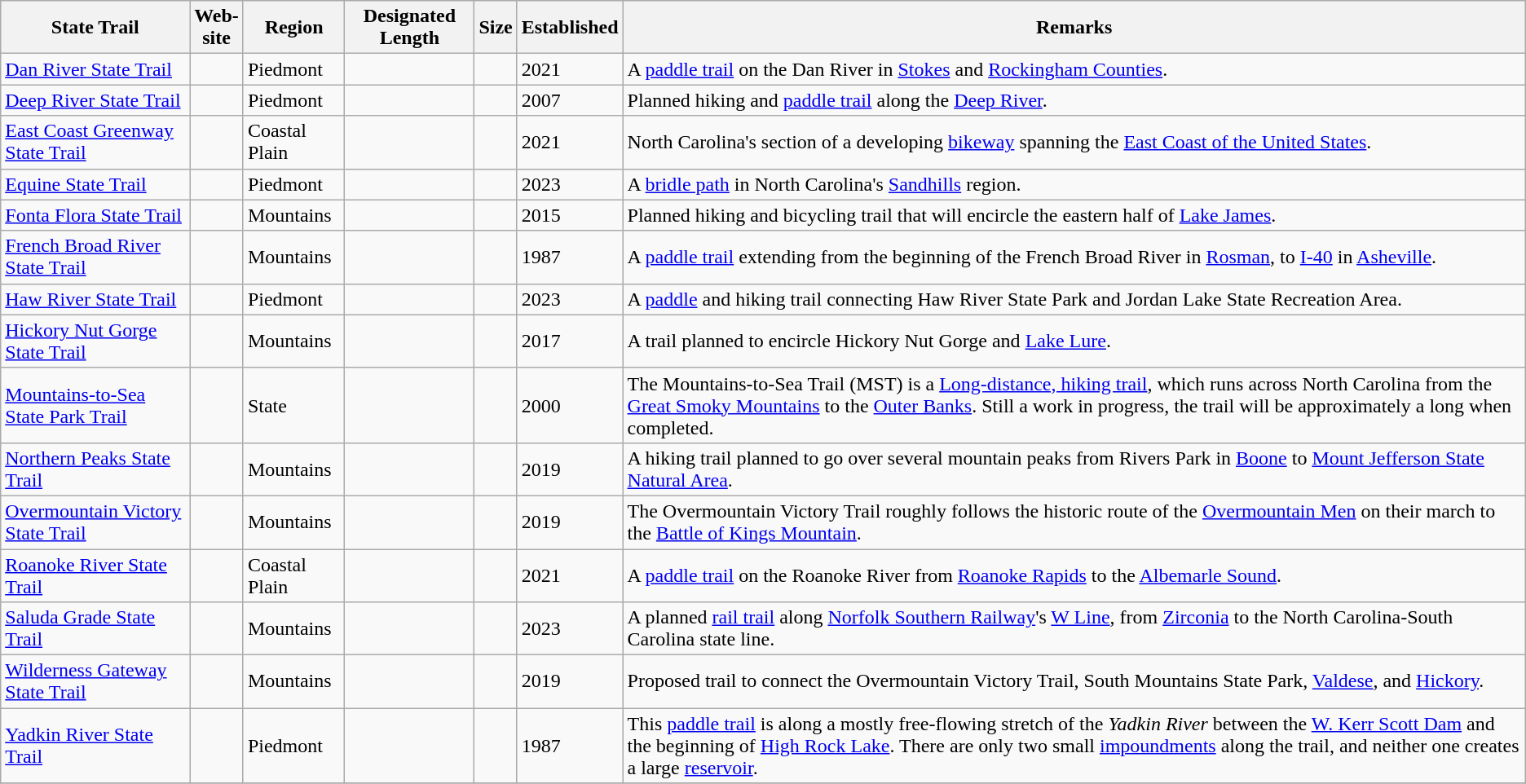<table class="wikitable sortable">
<tr>
<th>State Trail</th>
<th class="unsortable">Web-<br>site</th>
<th>Region</th>
<th>Designated Length</th>
<th>Size</th>
<th>Established</th>
<th class="unsortable">Remarks</th>
</tr>
<tr>
<td><a href='#'>Dan River State Trail</a></td>
<td></td>
<td>Piedmont</td>
<td></td>
<td></td>
<td>2021</td>
<td>A <a href='#'>paddle trail</a> on the Dan River in <a href='#'>Stokes</a> and <a href='#'>Rockingham Counties</a>.</td>
</tr>
<tr>
<td><a href='#'>Deep River State Trail</a></td>
<td></td>
<td>Piedmont</td>
<td></td>
<td></td>
<td>2007</td>
<td>Planned hiking and <a href='#'>paddle trail</a> along the <a href='#'>Deep River</a>.</td>
</tr>
<tr>
<td><a href='#'>East Coast Greenway State Trail</a></td>
<td></td>
<td>Coastal Plain</td>
<td></td>
<td></td>
<td>2021</td>
<td>North Carolina's section of a developing <a href='#'>bikeway</a> spanning the <a href='#'>East Coast of the United States</a>.</td>
</tr>
<tr>
<td><a href='#'>Equine State Trail</a></td>
<td></td>
<td>Piedmont</td>
<td></td>
<td></td>
<td>2023</td>
<td>A <a href='#'>bridle path</a> in North Carolina's <a href='#'>Sandhills</a> region.</td>
</tr>
<tr>
<td><a href='#'>Fonta Flora State Trail</a></td>
<td></td>
<td>Mountains</td>
<td></td>
<td></td>
<td>2015</td>
<td>Planned hiking and bicycling trail that will encircle the eastern half of <a href='#'>Lake James</a>.</td>
</tr>
<tr>
<td><a href='#'>French Broad River State Trail</a></td>
<td></td>
<td>Mountains</td>
<td></td>
<td></td>
<td>1987</td>
<td>A <a href='#'>paddle trail</a> extending from the beginning of the French Broad River in <a href='#'>Rosman</a>, to <a href='#'>I-40</a> in <a href='#'>Asheville</a>.</td>
</tr>
<tr>
<td><a href='#'>Haw River State Trail</a></td>
<td></td>
<td>Piedmont</td>
<td></td>
<td></td>
<td>2023</td>
<td>A <a href='#'>paddle</a> and hiking trail connecting Haw River State Park and Jordan Lake State Recreation Area.</td>
</tr>
<tr>
<td><a href='#'>Hickory Nut Gorge State Trail</a></td>
<td></td>
<td>Mountains</td>
<td></td>
<td></td>
<td>2017</td>
<td>A trail planned to encircle Hickory Nut Gorge and <a href='#'>Lake Lure</a>.</td>
</tr>
<tr>
<td><a href='#'>Mountains-to-Sea State Park Trail</a></td>
<td></td>
<td>State</td>
<td></td>
<td></td>
<td>2000</td>
<td>The Mountains-to-Sea Trail (MST) is a <a href='#'>Long-distance, hiking trail</a>, which runs across North Carolina from the <a href='#'>Great Smoky Mountains</a> to the <a href='#'>Outer Banks</a>.  Still a work in progress, the trail will be approximately a  long when completed.</td>
</tr>
<tr>
<td><a href='#'>Northern Peaks State Trail</a></td>
<td></td>
<td>Mountains</td>
<td></td>
<td></td>
<td>2019</td>
<td>A hiking trail planned to go over several mountain peaks from Rivers Park in <a href='#'>Boone</a> to <a href='#'>Mount Jefferson State Natural Area</a>.</td>
</tr>
<tr>
<td><a href='#'>Overmountain Victory State Trail</a></td>
<td></td>
<td>Mountains</td>
<td></td>
<td></td>
<td>2019</td>
<td>The Overmountain Victory Trail roughly follows the historic route of the <a href='#'>Overmountain Men</a> on their march to the <a href='#'>Battle of Kings Mountain</a>.</td>
</tr>
<tr>
<td><a href='#'>Roanoke River State Trail</a></td>
<td></td>
<td>Coastal Plain</td>
<td></td>
<td></td>
<td>2021</td>
<td>A <a href='#'>paddle trail</a> on the Roanoke River from <a href='#'>Roanoke Rapids</a> to the <a href='#'>Albemarle Sound</a>.</td>
</tr>
<tr>
<td><a href='#'>Saluda Grade State Trail</a></td>
<td></td>
<td>Mountains</td>
<td></td>
<td></td>
<td>2023</td>
<td>A planned <a href='#'>rail trail</a> along <a href='#'>Norfolk Southern Railway</a>'s <a href='#'>W Line</a>, from <a href='#'>Zirconia</a> to the North Carolina-South Carolina state line.</td>
</tr>
<tr>
<td><a href='#'>Wilderness Gateway State Trail</a></td>
<td></td>
<td>Mountains</td>
<td></td>
<td></td>
<td>2019</td>
<td>Proposed trail to connect the Overmountain Victory Trail, South Mountains State Park, <a href='#'>Valdese</a>, and <a href='#'>Hickory</a>.</td>
</tr>
<tr>
<td><a href='#'>Yadkin River State Trail</a></td>
<td></td>
<td>Piedmont</td>
<td></td>
<td></td>
<td>1987</td>
<td>This <a href='#'>paddle trail</a> is along a mostly free-flowing stretch of the <em>Yadkin River</em> between the <a href='#'>W. Kerr Scott Dam</a> and the beginning of <a href='#'>High Rock Lake</a>.  There are only two small <a href='#'>impoundments</a> along the trail, and neither one creates a large <a href='#'>reservoir</a>.</td>
</tr>
<tr>
</tr>
</table>
